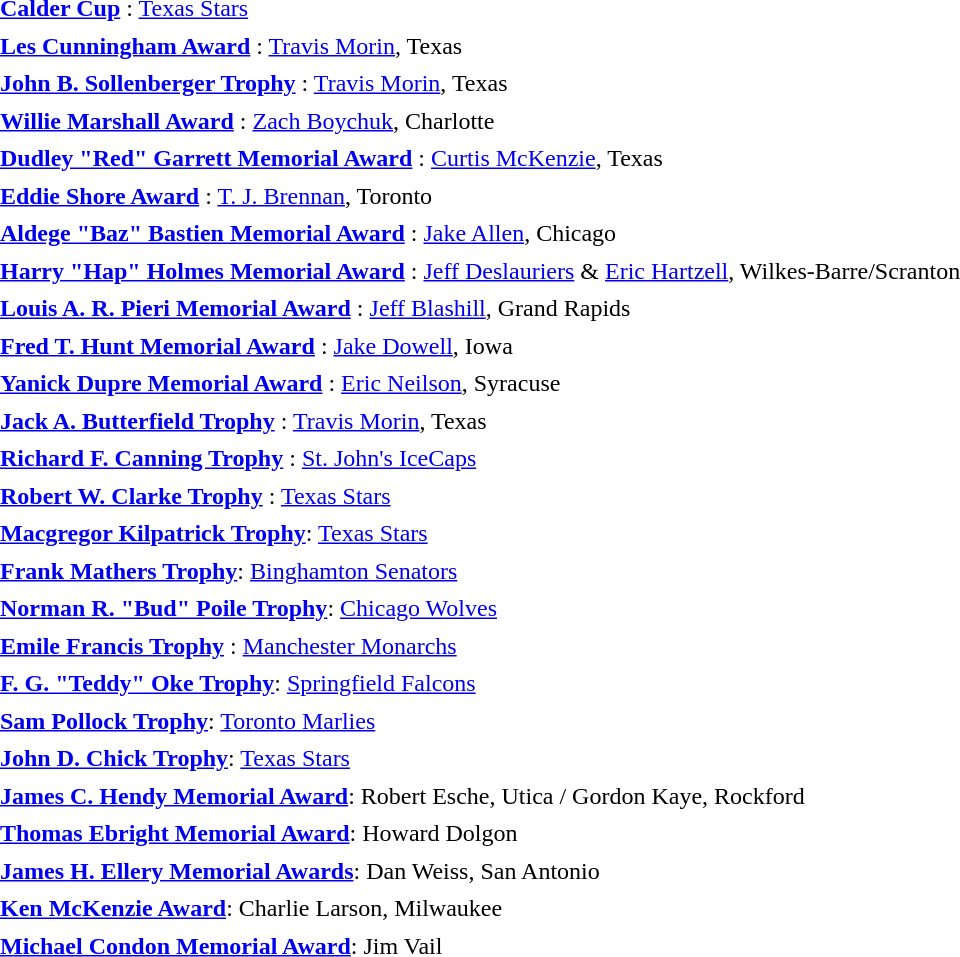<table cellpadding="3" cellspacing="1">
<tr>
<td><strong><a href='#'>Calder Cup</a> </strong>: <a href='#'>Texas Stars</a></td>
</tr>
<tr>
<td><strong><a href='#'>Les Cunningham Award</a> </strong>: <a href='#'>Travis Morin</a>, Texas</td>
</tr>
<tr>
<td><strong><a href='#'>John B. Sollenberger Trophy</a> </strong>: <a href='#'>Travis Morin</a>, Texas</td>
</tr>
<tr>
<td><strong><a href='#'>Willie Marshall Award</a> </strong>: <a href='#'>Zach Boychuk</a>, Charlotte</td>
</tr>
<tr>
<td><strong><a href='#'>Dudley "Red" Garrett Memorial Award</a> </strong>: <a href='#'>Curtis McKenzie</a>, Texas</td>
</tr>
<tr>
<td><strong><a href='#'>Eddie Shore Award</a> </strong>: <a href='#'>T. J. Brennan</a>, Toronto</td>
</tr>
<tr>
<td><strong><a href='#'>Aldege "Baz" Bastien Memorial Award</a> </strong>: <a href='#'>Jake Allen</a>, Chicago</td>
</tr>
<tr>
<td><strong><a href='#'>Harry "Hap" Holmes Memorial Award</a> </strong>: <a href='#'>Jeff Deslauriers</a> & <a href='#'>Eric Hartzell</a>, Wilkes-Barre/Scranton</td>
</tr>
<tr>
<td><strong><a href='#'>Louis A. R. Pieri Memorial Award</a> </strong>: <a href='#'>Jeff Blashill</a>, Grand Rapids</td>
</tr>
<tr>
<td><strong><a href='#'>Fred T. Hunt Memorial Award</a> </strong>: <a href='#'>Jake Dowell</a>, Iowa</td>
</tr>
<tr>
<td><strong><a href='#'>Yanick Dupre Memorial Award</a> </strong>: <a href='#'>Eric Neilson</a>, Syracuse</td>
</tr>
<tr>
<td><strong><a href='#'>Jack A. Butterfield Trophy</a> </strong>: <a href='#'>Travis Morin</a>, Texas</td>
</tr>
<tr>
<td><strong><a href='#'>Richard F. Canning Trophy</a> </strong>: <a href='#'>St. John's IceCaps</a></td>
</tr>
<tr>
<td><strong><a href='#'>Robert W. Clarke Trophy</a> </strong>: <a href='#'>Texas Stars</a></td>
</tr>
<tr>
<td><strong><a href='#'>Macgregor Kilpatrick Trophy</a></strong>: <a href='#'>Texas Stars</a></td>
</tr>
<tr>
<td><strong><a href='#'>Frank Mathers Trophy</a></strong>: <a href='#'>Binghamton Senators</a></td>
</tr>
<tr>
<td><strong><a href='#'>Norman R. "Bud" Poile Trophy</a></strong>: <a href='#'>Chicago Wolves</a></td>
</tr>
<tr>
<td><strong><a href='#'>Emile Francis Trophy</a> </strong>: <a href='#'>Manchester Monarchs</a></td>
</tr>
<tr>
<td><strong><a href='#'>F. G. "Teddy" Oke Trophy</a></strong>: <a href='#'>Springfield Falcons</a></td>
</tr>
<tr>
<td><strong><a href='#'>Sam Pollock Trophy</a></strong>: <a href='#'>Toronto Marlies</a></td>
</tr>
<tr>
<td><strong><a href='#'>John D. Chick Trophy</a></strong>: <a href='#'>Texas Stars</a></td>
</tr>
<tr>
<td><strong><a href='#'>James C. Hendy Memorial Award</a></strong>: Robert Esche, Utica / Gordon Kaye, Rockford</td>
</tr>
<tr>
<td><strong><a href='#'>Thomas Ebright Memorial Award</a></strong>: Howard Dolgon</td>
</tr>
<tr>
<td><strong><a href='#'>James H. Ellery Memorial Awards</a></strong>: Dan Weiss, San Antonio</td>
</tr>
<tr>
<td><strong><a href='#'>Ken McKenzie Award</a></strong>: Charlie Larson, Milwaukee</td>
</tr>
<tr>
<td><strong><a href='#'>Michael Condon Memorial Award</a></strong>: Jim Vail</td>
</tr>
</table>
